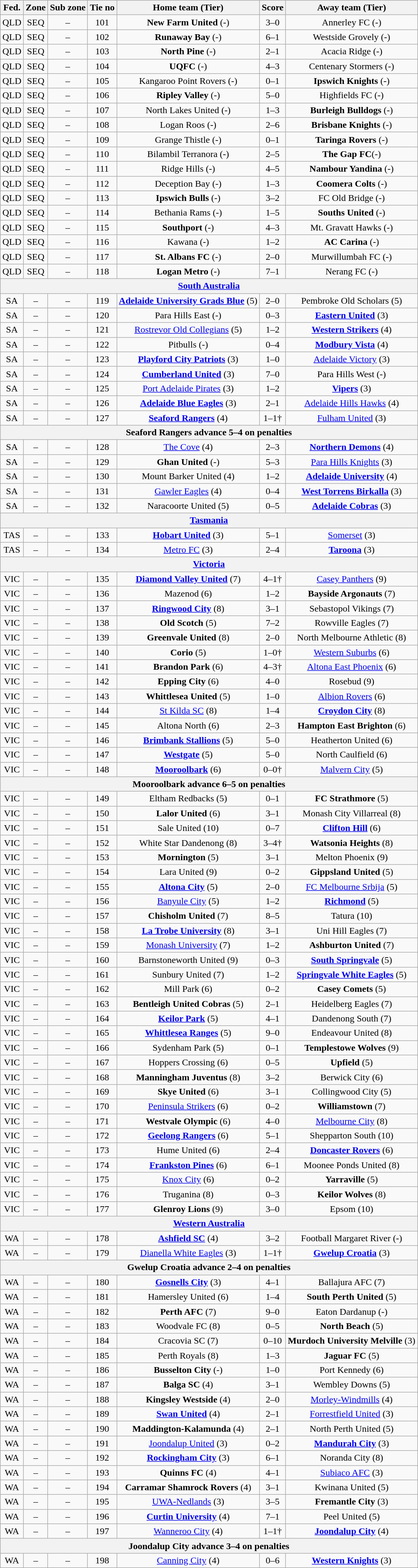<table class="wikitable" style="text-align:center">
<tr>
<th>Fed.</th>
<th>Zone</th>
<th>Sub zone</th>
<th>Tie no</th>
<th>Home team (Tier)</th>
<th>Score</th>
<th>Away team (Tier)</th>
</tr>
<tr>
<td>QLD</td>
<td>SEQ</td>
<td>–</td>
<td>101</td>
<td><strong>New Farm United</strong> (-)</td>
<td>3–0</td>
<td>Annerley FC (-)</td>
</tr>
<tr>
<td>QLD</td>
<td>SEQ</td>
<td>–</td>
<td>102</td>
<td><strong>Runaway Bay</strong> (-)</td>
<td>6–1</td>
<td>Westside Grovely (-)</td>
</tr>
<tr>
<td>QLD</td>
<td>SEQ</td>
<td>–</td>
<td>103</td>
<td><strong>North Pine</strong> (-)</td>
<td>2–1</td>
<td>Acacia Ridge (-)</td>
</tr>
<tr>
<td>QLD</td>
<td>SEQ</td>
<td>–</td>
<td>104</td>
<td><strong>UQFC</strong> (-)</td>
<td>4–3</td>
<td>Centenary Stormers (-)</td>
</tr>
<tr>
<td>QLD</td>
<td>SEQ</td>
<td>–</td>
<td>105</td>
<td>Kangaroo Point Rovers (-)</td>
<td>0–1</td>
<td><strong>Ipswich Knights</strong> (-)</td>
</tr>
<tr>
<td>QLD</td>
<td>SEQ</td>
<td>–</td>
<td>106</td>
<td><strong>Ripley Valley</strong> (-)</td>
<td>5–0</td>
<td>Highfields FC (-)</td>
</tr>
<tr>
<td>QLD</td>
<td>SEQ</td>
<td>–</td>
<td>107</td>
<td>North Lakes United (-)</td>
<td>1–3</td>
<td><strong>Burleigh Bulldogs</strong> (-)</td>
</tr>
<tr>
<td>QLD</td>
<td>SEQ</td>
<td>–</td>
<td>108</td>
<td>Logan Roos (-)</td>
<td>2–6</td>
<td><strong>Brisbane Knights</strong> (-)</td>
</tr>
<tr>
<td>QLD</td>
<td>SEQ</td>
<td>–</td>
<td>109</td>
<td>Grange Thistle (-)</td>
<td>0–1</td>
<td><strong>Taringa Rovers</strong> (-)</td>
</tr>
<tr>
<td>QLD</td>
<td>SEQ</td>
<td>–</td>
<td>110</td>
<td>Bilambil Terranora (-)</td>
<td>2–5</td>
<td><strong>The Gap FC</strong>(-)</td>
</tr>
<tr>
<td>QLD</td>
<td>SEQ</td>
<td>–</td>
<td>111</td>
<td>Ridge Hills (-)</td>
<td>4–5</td>
<td><strong>Nambour Yandina</strong> (-)</td>
</tr>
<tr>
<td>QLD</td>
<td>SEQ</td>
<td>–</td>
<td>112</td>
<td>Deception Bay (-)</td>
<td>1–3</td>
<td><strong>Coomera Colts</strong> (-)</td>
</tr>
<tr>
<td>QLD</td>
<td>SEQ</td>
<td>–</td>
<td>113</td>
<td><strong>Ipswich Bulls</strong> (-)</td>
<td>3–2</td>
<td>FC Old Bridge (-)</td>
</tr>
<tr>
<td>QLD</td>
<td>SEQ</td>
<td>–</td>
<td>114</td>
<td>Bethania Rams (-)</td>
<td>1–5</td>
<td><strong>Souths United</strong> (-)</td>
</tr>
<tr>
<td>QLD</td>
<td>SEQ</td>
<td>–</td>
<td>115</td>
<td><strong>Southport</strong> (-)</td>
<td>4–3</td>
<td>Mt. Gravatt Hawks (-)</td>
</tr>
<tr>
<td>QLD</td>
<td>SEQ</td>
<td>–</td>
<td>116</td>
<td>Kawana (-)</td>
<td>1–2</td>
<td><strong>AC Carina</strong> (-)</td>
</tr>
<tr>
<td>QLD</td>
<td>SEQ</td>
<td>–</td>
<td>117</td>
<td><strong>St. Albans FC</strong> (-)</td>
<td>2–0</td>
<td>Murwillumbah FC (-)</td>
</tr>
<tr>
<td>QLD</td>
<td>SEQ</td>
<td>–</td>
<td>118</td>
<td><strong>Logan Metro</strong> (-)</td>
<td>7–1</td>
<td>Nerang FC (-)</td>
</tr>
<tr>
<th colspan=7><a href='#'>South Australia</a></th>
</tr>
<tr>
<td>SA</td>
<td>–</td>
<td>–</td>
<td>119</td>
<td><strong><a href='#'>Adelaide University Grads Blue</a></strong> (5)</td>
<td>2–0</td>
<td>Pembroke Old Scholars (5)</td>
</tr>
<tr>
<td>SA</td>
<td>–</td>
<td>–</td>
<td>120</td>
<td>Para Hills East (-)</td>
<td>0–3</td>
<td><strong><a href='#'>Eastern United</a></strong> (3)</td>
</tr>
<tr>
<td>SA</td>
<td>–</td>
<td>–</td>
<td>121</td>
<td><a href='#'>Rostrevor Old Collegians</a> (5)</td>
<td>1–2</td>
<td><strong><a href='#'>Western Strikers</a></strong> (4)</td>
</tr>
<tr>
<td>SA</td>
<td>–</td>
<td>–</td>
<td>122</td>
<td>Pitbulls (-)</td>
<td>0–4</td>
<td><strong><a href='#'>Modbury Vista</a></strong> (4)</td>
</tr>
<tr>
<td>SA</td>
<td>–</td>
<td>–</td>
<td>123</td>
<td><strong><a href='#'>Playford City Patriots</a></strong> (3)</td>
<td>1–0</td>
<td><a href='#'>Adelaide Victory</a> (3)</td>
</tr>
<tr>
<td>SA</td>
<td>–</td>
<td>–</td>
<td>124</td>
<td><strong><a href='#'>Cumberland United</a></strong> (3)</td>
<td>7–0</td>
<td>Para Hills West (-)</td>
</tr>
<tr>
<td>SA</td>
<td>–</td>
<td>–</td>
<td>125</td>
<td><a href='#'>Port Adelaide Pirates</a> (3)</td>
<td>1–2</td>
<td><strong><a href='#'>Vipers</a></strong> (3)</td>
</tr>
<tr>
<td>SA</td>
<td>–</td>
<td>–</td>
<td>126</td>
<td><strong><a href='#'>Adelaide Blue Eagles</a></strong> (3)</td>
<td>2–1</td>
<td><a href='#'>Adelaide Hills Hawks</a> (4)</td>
</tr>
<tr>
<td>SA</td>
<td>–</td>
<td>–</td>
<td>127</td>
<td><strong><a href='#'>Seaford Rangers</a></strong> (4)</td>
<td>1–1†</td>
<td><a href='#'>Fulham United</a> (3)</td>
</tr>
<tr>
<th colspan=7>Seaford Rangers advance 5–4 on penalties</th>
</tr>
<tr>
<td>SA</td>
<td>–</td>
<td>–</td>
<td>128</td>
<td><a href='#'>The Cove</a> (4)</td>
<td>2–3</td>
<td><strong><a href='#'>Northern Demons</a></strong> (4)</td>
</tr>
<tr>
<td>SA</td>
<td>–</td>
<td>–</td>
<td>129</td>
<td><strong>Ghan United</strong> (-)</td>
<td>5–3</td>
<td><a href='#'>Para Hills Knights</a> (3)</td>
</tr>
<tr>
<td>SA</td>
<td>–</td>
<td>–</td>
<td>130</td>
<td>Mount Barker United (4)</td>
<td>1–2</td>
<td><strong><a href='#'>Adelaide University</a></strong> (4)</td>
</tr>
<tr>
<td>SA</td>
<td>–</td>
<td>–</td>
<td>131</td>
<td><a href='#'>Gawler Eagles</a> (4)</td>
<td>0–4</td>
<td><strong><a href='#'>West Torrens Birkalla</a></strong> (3)</td>
</tr>
<tr>
<td>SA</td>
<td>–</td>
<td>–</td>
<td>132</td>
<td>Naracoorte United (5)</td>
<td>0–5</td>
<td><strong><a href='#'>Adelaide Cobras</a></strong> (3)</td>
</tr>
<tr>
<th colspan=7><a href='#'>Tasmania</a></th>
</tr>
<tr>
<td>TAS</td>
<td>–</td>
<td>–</td>
<td>133</td>
<td><strong><a href='#'>Hobart United</a></strong> (3)</td>
<td>5–1</td>
<td><a href='#'>Somerset</a> (3)</td>
</tr>
<tr>
<td>TAS</td>
<td>–</td>
<td>–</td>
<td>134</td>
<td><a href='#'>Metro FC</a> (3)</td>
<td>2–4</td>
<td><strong><a href='#'>Taroona</a></strong> (3)</td>
</tr>
<tr>
<th colspan=7><a href='#'>Victoria</a></th>
</tr>
<tr>
<td>VIC</td>
<td>–</td>
<td>–</td>
<td>135</td>
<td><strong><a href='#'>Diamond Valley United</a></strong> (7)</td>
<td>4–1†</td>
<td><a href='#'>Casey Panthers</a> (9)</td>
</tr>
<tr>
<td>VIC</td>
<td>–</td>
<td>–</td>
<td>136</td>
<td>Mazenod (6)</td>
<td>1–2</td>
<td><strong>Bayside Argonauts</strong> (7)</td>
</tr>
<tr>
<td>VIC</td>
<td>–</td>
<td>–</td>
<td>137</td>
<td><strong><a href='#'>Ringwood City</a></strong> (8)</td>
<td>3–1</td>
<td>Sebastopol Vikings (7)</td>
</tr>
<tr>
<td>VIC</td>
<td>–</td>
<td>–</td>
<td>138</td>
<td><strong>Old Scotch</strong> (5)</td>
<td>7–2</td>
<td>Rowville Eagles (7)</td>
</tr>
<tr>
<td>VIC</td>
<td>–</td>
<td>–</td>
<td>139</td>
<td><strong>Greenvale United</strong> (8)</td>
<td>2–0</td>
<td>North Melbourne Athletic (8)</td>
</tr>
<tr>
<td>VIC</td>
<td>–</td>
<td>–</td>
<td>140</td>
<td><strong>Corio</strong> (5)</td>
<td>1–0†</td>
<td><a href='#'>Western Suburbs</a> (6)</td>
</tr>
<tr>
<td>VIC</td>
<td>–</td>
<td>–</td>
<td>141</td>
<td><strong>Brandon Park</strong> (6)</td>
<td>4–3†</td>
<td><a href='#'>Altona East Phoenix</a> (6)</td>
</tr>
<tr>
<td>VIC</td>
<td>–</td>
<td>–</td>
<td>142</td>
<td><strong>Epping City</strong> (6)</td>
<td>4–0</td>
<td>Rosebud (9)</td>
</tr>
<tr>
<td>VIC</td>
<td>–</td>
<td>–</td>
<td>143</td>
<td><strong>Whittlesea United</strong> (5)</td>
<td>1–0</td>
<td><a href='#'>Albion Rovers</a> (6)</td>
</tr>
<tr>
<td>VIC</td>
<td>–</td>
<td>–</td>
<td>144</td>
<td><a href='#'>St Kilda SC</a> (8)</td>
<td>1–4</td>
<td><strong><a href='#'>Croydon City</a></strong> (8)</td>
</tr>
<tr>
<td>VIC</td>
<td>–</td>
<td>–</td>
<td>145</td>
<td>Altona North (6)</td>
<td>2–3</td>
<td><strong>Hampton East Brighton</strong> (6)</td>
</tr>
<tr>
<td>VIC</td>
<td>–</td>
<td>–</td>
<td>146</td>
<td><strong><a href='#'>Brimbank Stallions</a></strong> (5)</td>
<td>5–0</td>
<td>Heatherton United (6)</td>
</tr>
<tr>
<td>VIC</td>
<td>–</td>
<td>–</td>
<td>147</td>
<td><strong><a href='#'>Westgate</a></strong> (5)</td>
<td>5–0</td>
<td>North Caulfield (6)</td>
</tr>
<tr>
<td>VIC</td>
<td>–</td>
<td>–</td>
<td>148</td>
<td><strong><a href='#'>Mooroolbark</a></strong> (6)</td>
<td>0–0†</td>
<td><a href='#'>Malvern City</a> (5)</td>
</tr>
<tr>
<th colspan=7>Mooroolbark advance 6–5 on penalties</th>
</tr>
<tr>
<td>VIC</td>
<td>–</td>
<td>–</td>
<td>149</td>
<td>Eltham Redbacks (5)</td>
<td>0–1</td>
<td><strong>FC Strathmore</strong> (5)</td>
</tr>
<tr>
<td>VIC</td>
<td>–</td>
<td>–</td>
<td>150</td>
<td><strong>Lalor United</strong> (6)</td>
<td>3–1</td>
<td>Monash City Villarreal (8)</td>
</tr>
<tr>
<td>VIC</td>
<td>–</td>
<td>–</td>
<td>151</td>
<td>Sale United (10)</td>
<td>0–7</td>
<td><strong><a href='#'>Clifton Hill</a></strong> (6)</td>
</tr>
<tr>
<td>VIC</td>
<td>–</td>
<td>–</td>
<td>152</td>
<td>White Star Dandenong (8)</td>
<td>3–4†</td>
<td><strong>Watsonia Heights</strong> (8)</td>
</tr>
<tr>
<td>VIC</td>
<td>–</td>
<td>–</td>
<td>153</td>
<td><strong>Mornington</strong> (5)</td>
<td>3–1</td>
<td>Melton Phoenix (9)</td>
</tr>
<tr>
<td>VIC</td>
<td>–</td>
<td>–</td>
<td>154</td>
<td>Lara United (9)</td>
<td>0–2</td>
<td><strong>Gippsland United</strong> (5)</td>
</tr>
<tr>
<td>VIC</td>
<td>–</td>
<td>–</td>
<td>155</td>
<td><strong><a href='#'>Altona City</a></strong> (5)</td>
<td>2–0</td>
<td><a href='#'>FC Melbourne Srbija</a> (5)</td>
</tr>
<tr>
<td>VIC</td>
<td>–</td>
<td>–</td>
<td>156</td>
<td><a href='#'>Banyule City</a> (5)</td>
<td>1–2</td>
<td><strong><a href='#'>Richmond</a></strong> (5)</td>
</tr>
<tr>
<td>VIC</td>
<td>–</td>
<td>–</td>
<td>157</td>
<td><strong>Chisholm United</strong> (7)</td>
<td>8–5</td>
<td>Tatura (10)</td>
</tr>
<tr>
<td>VIC</td>
<td>–</td>
<td>–</td>
<td>158</td>
<td><strong><a href='#'>La Trobe University</a></strong> (8)</td>
<td>3–1</td>
<td>Uni Hill Eagles (7)</td>
</tr>
<tr>
<td>VIC</td>
<td>–</td>
<td>–</td>
<td>159</td>
<td><a href='#'>Monash University</a> (7)</td>
<td>1–2</td>
<td><strong>Ashburton United</strong> (7)</td>
</tr>
<tr>
<td>VIC</td>
<td>–</td>
<td>–</td>
<td>160</td>
<td>Barnstoneworth United (9)</td>
<td>0–3</td>
<td><strong><a href='#'>South Springvale</a></strong> (5)</td>
</tr>
<tr>
<td>VIC</td>
<td>–</td>
<td>–</td>
<td>161</td>
<td>Sunbury United (7)</td>
<td>1–2</td>
<td><strong><a href='#'>Springvale White Eagles</a></strong> (5)</td>
</tr>
<tr>
<td>VIC</td>
<td>–</td>
<td>–</td>
<td>162</td>
<td>Mill Park (6)</td>
<td>0–2</td>
<td><strong>Casey Comets</strong> (5)</td>
</tr>
<tr>
<td>VIC</td>
<td>–</td>
<td>–</td>
<td>163</td>
<td><strong>Bentleigh United Cobras</strong> (5)</td>
<td>2–1</td>
<td>Heidelberg Eagles (7)</td>
</tr>
<tr>
<td>VIC</td>
<td>–</td>
<td>–</td>
<td>164</td>
<td><strong><a href='#'>Keilor Park</a></strong> (5)</td>
<td>4–1</td>
<td>Dandenong South (7)</td>
</tr>
<tr>
<td>VIC</td>
<td>–</td>
<td>–</td>
<td>165</td>
<td><strong><a href='#'>Whittlesea Ranges</a></strong> (5)</td>
<td>9–0</td>
<td>Endeavour United (8)</td>
</tr>
<tr>
<td>VIC</td>
<td>–</td>
<td>–</td>
<td>166</td>
<td>Sydenham Park (5)</td>
<td>0–1</td>
<td><strong>Templestowe Wolves</strong> (9)</td>
</tr>
<tr>
<td>VIC</td>
<td>–</td>
<td>–</td>
<td>167</td>
<td>Hoppers Crossing (6)</td>
<td>0–5</td>
<td><strong>Upfield</strong> (5)</td>
</tr>
<tr>
<td>VIC</td>
<td>–</td>
<td>–</td>
<td>168</td>
<td><strong>Manningham Juventus</strong> (8)</td>
<td>3–2</td>
<td>Berwick City (6)</td>
</tr>
<tr>
<td>VIC</td>
<td>–</td>
<td>–</td>
<td>169</td>
<td><strong>Skye United</strong> (6)</td>
<td>3–1</td>
<td>Collingwood City (5)</td>
</tr>
<tr>
<td>VIC</td>
<td>–</td>
<td>–</td>
<td>170</td>
<td><a href='#'>Peninsula Strikers</a> (6)</td>
<td>0–2</td>
<td><strong>Williamstown</strong> (7)</td>
</tr>
<tr>
<td>VIC</td>
<td>–</td>
<td>–</td>
<td>171</td>
<td><strong>Westvale Olympic</strong> (6)</td>
<td>4–0</td>
<td><a href='#'>Melbourne City</a> (8)</td>
</tr>
<tr>
<td>VIC</td>
<td>–</td>
<td>–</td>
<td>172</td>
<td><strong><a href='#'>Geelong Rangers</a></strong> (6)</td>
<td>5–1</td>
<td>Shepparton South (10)</td>
</tr>
<tr>
<td>VIC</td>
<td>–</td>
<td>–</td>
<td>173</td>
<td>Hume United (6)</td>
<td>2–4</td>
<td><strong><a href='#'>Doncaster Rovers</a></strong> (6)</td>
</tr>
<tr>
<td>VIC</td>
<td>–</td>
<td>–</td>
<td>174</td>
<td><strong><a href='#'>Frankston Pines</a></strong> (6)</td>
<td>6–1</td>
<td>Moonee Ponds United (8)</td>
</tr>
<tr>
<td>VIC</td>
<td>–</td>
<td>–</td>
<td>175</td>
<td><a href='#'>Knox City</a> (6)</td>
<td>0–2</td>
<td><strong>Yarraville</strong> (5)</td>
</tr>
<tr>
<td>VIC</td>
<td>–</td>
<td>–</td>
<td>176</td>
<td>Truganina (8)</td>
<td>0–3</td>
<td><strong>Keilor Wolves</strong> (8)</td>
</tr>
<tr>
<td>VIC</td>
<td>–</td>
<td>–</td>
<td>177</td>
<td><strong>Glenroy Lions</strong> (9)</td>
<td>3–0</td>
<td>Epsom (10)</td>
</tr>
<tr>
<th colspan=7><a href='#'>Western Australia</a></th>
</tr>
<tr>
<td>WA</td>
<td>–</td>
<td>–</td>
<td>178</td>
<td><strong><a href='#'>Ashfield SC</a></strong> (4)</td>
<td>3–2</td>
<td>Football Margaret River (-)</td>
</tr>
<tr>
<td>WA</td>
<td>–</td>
<td>–</td>
<td>179</td>
<td><a href='#'>Dianella White Eagles</a> (3)</td>
<td>1–1†</td>
<td><strong><a href='#'>Gwelup Croatia</a></strong> (3)</td>
</tr>
<tr>
<th colspan=7>Gwelup Croatia advance 2–4 on penalties</th>
</tr>
<tr>
<td>WA</td>
<td>–</td>
<td>–</td>
<td>180</td>
<td><strong><a href='#'>Gosnells City</a></strong> (3)</td>
<td>4–1</td>
<td>Ballajura AFC (7)</td>
</tr>
<tr>
<td>WA</td>
<td>–</td>
<td>–</td>
<td>181</td>
<td>Hamersley United (6)</td>
<td>1–4</td>
<td><strong>South Perth United</strong> (5)</td>
</tr>
<tr>
<td>WA</td>
<td>–</td>
<td>–</td>
<td>182</td>
<td><strong>Perth AFC</strong> (7)</td>
<td>9–0</td>
<td>Eaton Dardanup (-)</td>
</tr>
<tr>
<td>WA</td>
<td>–</td>
<td>–</td>
<td>183</td>
<td>Woodvale FC (8)</td>
<td>0–5</td>
<td><strong>North Beach</strong> (5)</td>
</tr>
<tr>
<td>WA</td>
<td>–</td>
<td>–</td>
<td>184</td>
<td>Cracovia SC (7)</td>
<td>0–10</td>
<td><strong>Murdoch University Melville</strong> (3)</td>
</tr>
<tr>
<td>WA</td>
<td>–</td>
<td>–</td>
<td>185</td>
<td>Perth Royals (8)</td>
<td>1–3</td>
<td><strong>Jaguar FC</strong> (5)</td>
</tr>
<tr>
<td>WA</td>
<td>–</td>
<td>–</td>
<td>186</td>
<td><strong>Busselton City</strong> (-)</td>
<td>1–0</td>
<td>Port Kennedy (6)</td>
</tr>
<tr>
<td>WA</td>
<td>–</td>
<td>–</td>
<td>187</td>
<td><strong>Balga SC</strong> (4)</td>
<td>3–1</td>
<td>Wembley Downs (5)</td>
</tr>
<tr>
<td>WA</td>
<td>–</td>
<td>–</td>
<td>188</td>
<td><strong>Kingsley Westside</strong> (4)</td>
<td>2–0</td>
<td><a href='#'>Morley-Windmills</a> (4)</td>
</tr>
<tr>
<td>WA</td>
<td>–</td>
<td>–</td>
<td>189</td>
<td><strong><a href='#'>Swan United</a></strong> (4)</td>
<td>2–1</td>
<td><a href='#'>Forrestfield United</a> (3)</td>
</tr>
<tr>
<td>WA</td>
<td>–</td>
<td>–</td>
<td>190</td>
<td><strong>Maddington-Kalamunda</strong> (4)</td>
<td>2–1</td>
<td>North Perth United (5)</td>
</tr>
<tr>
<td>WA</td>
<td>–</td>
<td>–</td>
<td>191</td>
<td><a href='#'>Joondalup United</a> (3)</td>
<td>0–2</td>
<td><strong><a href='#'>Mandurah City</a></strong> (3)</td>
</tr>
<tr>
<td>WA</td>
<td>–</td>
<td>–</td>
<td>192</td>
<td><strong><a href='#'>Rockingham City</a></strong> (3)</td>
<td>6–1</td>
<td>Noranda City (8)</td>
</tr>
<tr>
<td>WA</td>
<td>–</td>
<td>–</td>
<td>193</td>
<td><strong>Quinns FC</strong> (4)</td>
<td>4–1</td>
<td><a href='#'>Subiaco AFC</a> (3)</td>
</tr>
<tr>
<td>WA</td>
<td>–</td>
<td>–</td>
<td>194</td>
<td><strong>Carramar Shamrock Rovers</strong> (4)</td>
<td>3–1</td>
<td>Kwinana United (5)</td>
</tr>
<tr>
<td>WA</td>
<td>–</td>
<td>–</td>
<td>195</td>
<td><a href='#'>UWA-Nedlands</a> (3)</td>
<td>3–5</td>
<td><strong>Fremantle City</strong> (3)</td>
</tr>
<tr>
<td>WA</td>
<td>–</td>
<td>–</td>
<td>196</td>
<td><strong><a href='#'>Curtin University</a></strong> (4)</td>
<td>7–1</td>
<td>Peel United (5)</td>
</tr>
<tr>
<td>WA</td>
<td>–</td>
<td>–</td>
<td>197</td>
<td><a href='#'>Wanneroo City</a> (4)</td>
<td>1–1†</td>
<td><strong><a href='#'>Joondalup City</a></strong> (4)</td>
</tr>
<tr>
<th colspan=7>Joondalup City advance 3–4 on penalties</th>
</tr>
<tr>
<td>WA</td>
<td>–</td>
<td>–</td>
<td>198</td>
<td><a href='#'>Canning City</a> (4)</td>
<td>0–6</td>
<td><strong><a href='#'>Western Knights</a></strong> (3)</td>
</tr>
</table>
